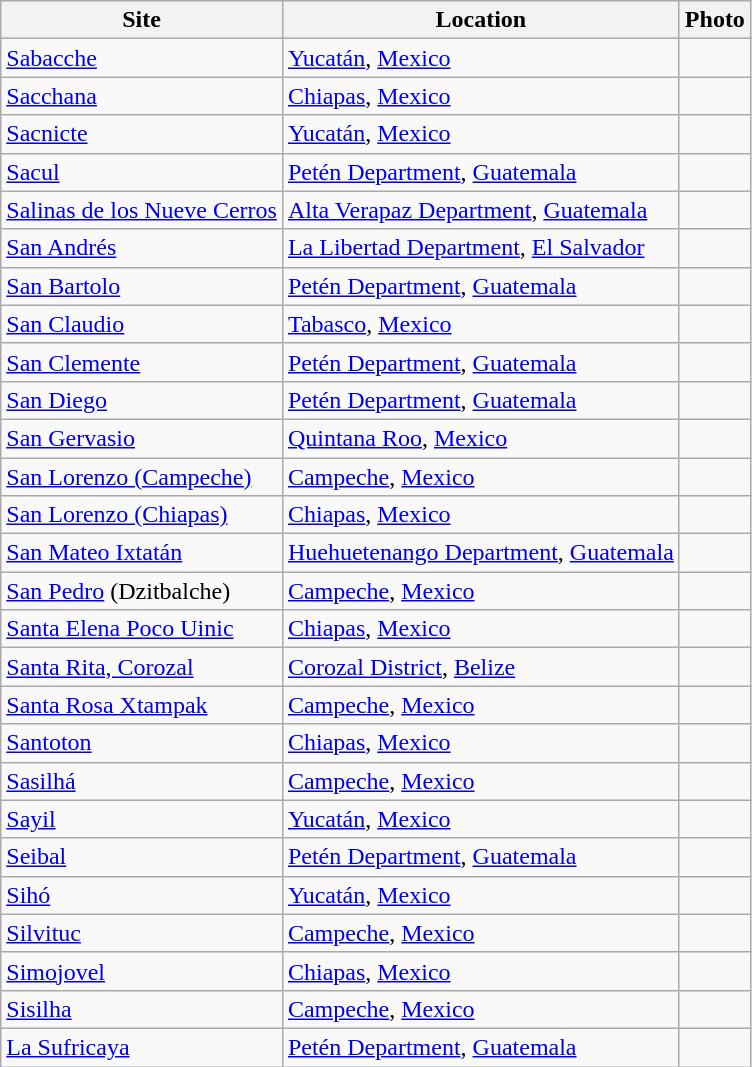<table class="wikitable sortable" align="left" style="margin: 1em auto 1em auto">
<tr>
<th>Site</th>
<th>Location</th>
<th>Photo</th>
</tr>
<tr>
<td><a href='#'>Sabacche</a></td>
<td><a href='#'>Yucatán</a>, <a href='#'>Mexico</a></td>
<td></td>
</tr>
<tr>
<td><a href='#'>Sacchana</a></td>
<td><a href='#'>Chiapas</a>, <a href='#'>Mexico</a></td>
<td></td>
</tr>
<tr>
<td><a href='#'>Sacnicte</a></td>
<td><a href='#'>Yucatán</a>, <a href='#'>Mexico</a></td>
<td></td>
</tr>
<tr>
<td><a href='#'>Sacul</a></td>
<td><a href='#'>Petén Department</a>, <a href='#'>Guatemala</a></td>
<td></td>
</tr>
<tr>
<td><a href='#'>Salinas de los Nueve Cerros</a></td>
<td><a href='#'>Alta Verapaz Department</a>, <a href='#'>Guatemala</a></td>
<td></td>
</tr>
<tr>
<td><a href='#'>San Andrés</a></td>
<td><a href='#'>La Libertad Department</a>, <a href='#'>El Salvador</a></td>
<td></td>
</tr>
<tr>
<td><a href='#'>San Bartolo</a></td>
<td><a href='#'>Petén Department</a>, <a href='#'>Guatemala</a></td>
<td></td>
</tr>
<tr>
<td><a href='#'>San Claudio</a></td>
<td><a href='#'>Tabasco</a>, <a href='#'>Mexico</a></td>
<td></td>
</tr>
<tr>
<td><a href='#'>San Clemente</a></td>
<td><a href='#'>Petén Department</a>, <a href='#'>Guatemala</a></td>
<td></td>
</tr>
<tr>
<td><a href='#'>San Diego</a></td>
<td><a href='#'>Petén Department</a>, <a href='#'>Guatemala</a></td>
<td></td>
</tr>
<tr>
<td><a href='#'>San Gervasio</a></td>
<td><a href='#'>Quintana Roo</a>, <a href='#'>Mexico</a></td>
<td></td>
</tr>
<tr>
<td><a href='#'>San Lorenzo (Campeche)</a></td>
<td><a href='#'>Campeche</a>, <a href='#'>Mexico</a></td>
<td></td>
</tr>
<tr>
<td><a href='#'>San Lorenzo (Chiapas)</a></td>
<td><a href='#'>Chiapas</a>, <a href='#'>Mexico</a></td>
<td></td>
</tr>
<tr>
<td><a href='#'>San Mateo Ixtatán</a></td>
<td><a href='#'>Huehuetenango Department</a>, <a href='#'>Guatemala</a></td>
<td></td>
</tr>
<tr>
<td><a href='#'>San Pedro</a> (Dzitbalche)</td>
<td><a href='#'>Campeche</a>, <a href='#'>Mexico</a></td>
<td></td>
</tr>
<tr>
<td><a href='#'>Santa Elena Poco Uinic</a></td>
<td><a href='#'>Chiapas</a>, <a href='#'>Mexico</a></td>
<td></td>
</tr>
<tr>
<td><a href='#'>Santa Rita, Corozal</a></td>
<td><a href='#'>Corozal District</a>, <a href='#'>Belize</a></td>
<td></td>
</tr>
<tr>
<td><a href='#'>Santa Rosa Xtampak</a></td>
<td><a href='#'>Campeche</a>, <a href='#'>Mexico</a></td>
<td></td>
</tr>
<tr>
<td><a href='#'>Santoton</a></td>
<td><a href='#'>Chiapas</a>, <a href='#'>Mexico</a></td>
<td></td>
</tr>
<tr>
<td><a href='#'>Sasilhá</a></td>
<td><a href='#'>Campeche</a>, <a href='#'>Mexico</a></td>
<td></td>
</tr>
<tr>
<td><a href='#'>Sayil</a></td>
<td><a href='#'>Yucatán</a>, <a href='#'>Mexico</a></td>
<td></td>
</tr>
<tr>
<td><a href='#'>Seibal</a></td>
<td><a href='#'>Petén Department</a>, <a href='#'>Guatemala</a></td>
<td></td>
</tr>
<tr>
<td><a href='#'>Sihó</a></td>
<td><a href='#'>Yucatán</a>, <a href='#'>Mexico</a></td>
<td></td>
</tr>
<tr>
<td><a href='#'>Silvituc</a></td>
<td><a href='#'>Campeche</a>, <a href='#'>Mexico</a></td>
<td></td>
</tr>
<tr>
<td><a href='#'>Simojovel</a></td>
<td><a href='#'>Chiapas</a>, <a href='#'>Mexico</a></td>
<td></td>
</tr>
<tr>
<td><a href='#'>Sisilha</a></td>
<td><a href='#'>Campeche</a>, <a href='#'>Mexico</a></td>
<td></td>
</tr>
<tr>
<td><a href='#'>La Sufricaya</a></td>
<td><a href='#'>Petén Department</a>, <a href='#'>Guatemala</a></td>
<td></td>
</tr>
</table>
